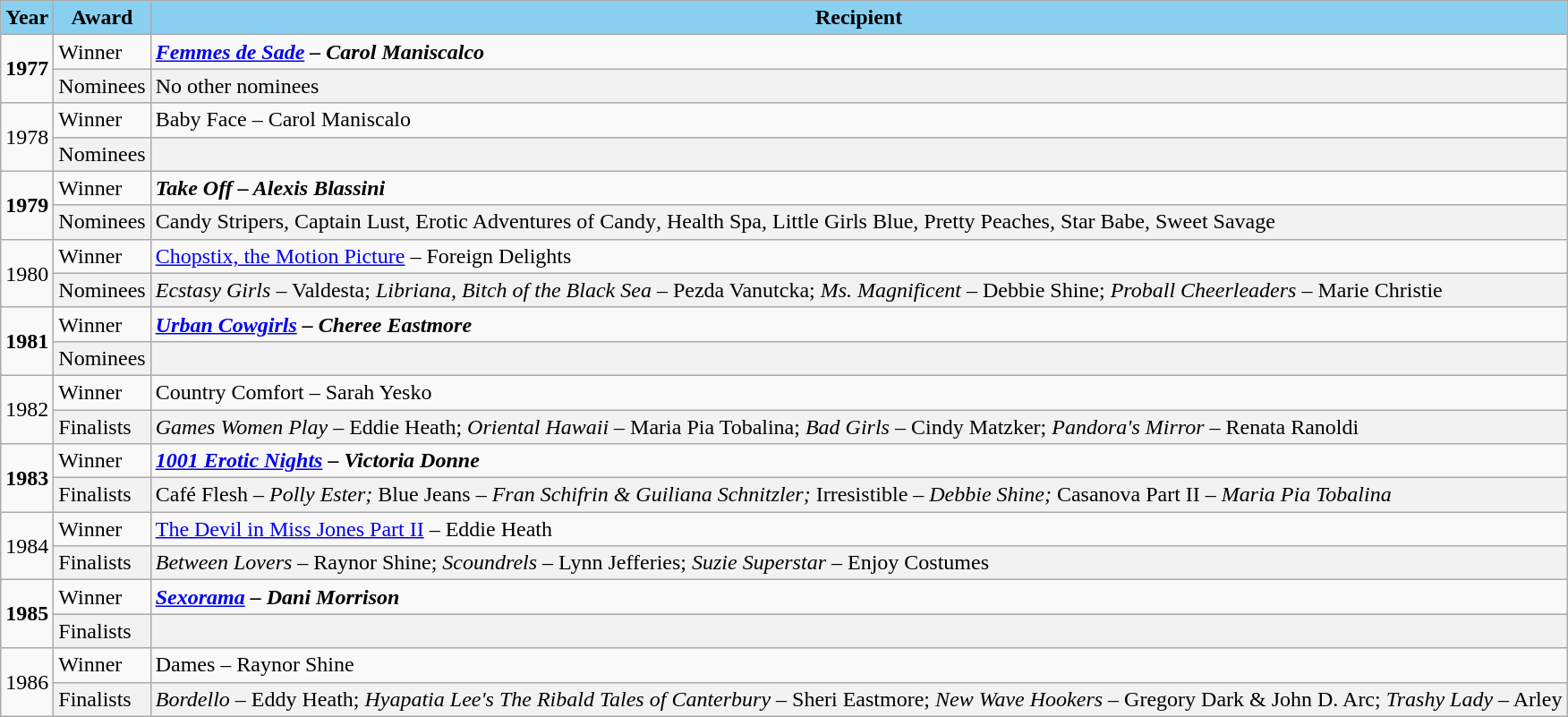<table class="wikitable">
<tr>
<th style="background:#89CFF0">Year</th>
<th style="background:#89CFF0">Award</th>
<th style="background:#89CFF0">Recipient</th>
</tr>
<tr>
<td rowspan=2><strong>1977</strong></td>
<td>Winner</td>
<td><strong><em><a href='#'>Femmes de Sade</a><em> – Carol Maniscalco<strong></td>
</tr>
<tr>
<td style="background:#F2F2F2">Nominees</td>
<td style="background:#F2F2F2">No other nominees</td>
</tr>
<tr>
<td rowspan=2></strong>1978<strong></td>
<td>Winner</td>
<td></em></strong>Baby Face</em> – Carol Maniscalo</strong></td>
</tr>
<tr>
<td style="background:#F2F2F2">Nominees</td>
<td style="background:#F2F2F2"></td>
</tr>
<tr>
<td rowspan=2><strong>1979</strong></td>
<td>Winner</td>
<td><strong><em>Take Off<em> – Alexis Blassini<strong></td>
</tr>
<tr>
<td style="background:#F2F2F2">Nominees</td>
<td style="background:#F2F2F2"></em>Candy Stripers<em>, </em>Captain Lust<em>, </em>Erotic Adventures of Candy<em>, </em>Health Spa<em>, </em>Little Girls Blue<em>, </em>Pretty Peaches<em>, </em>Star Babe<em>, </em>Sweet Savage<em></td>
</tr>
<tr>
<td rowspan=2></strong>1980<strong></td>
<td>Winner</td>
<td></em></strong><a href='#'>Chopstix, the Motion Picture</a></em> – Foreign Delights</strong></td>
</tr>
<tr>
<td style="background:#F2F2F2">Nominees</td>
<td style="background:#F2F2F2"><em>Ecstasy Girls</em> – Valdesta; <em>Libriana, Bitch of the Black Sea</em> – Pezda Vanutcka; <em>Ms. Magnificent</em> – Debbie Shine; <em>Proball Cheerleaders</em> – Marie Christie</td>
</tr>
<tr>
<td rowspan=2><strong>1981</strong></td>
<td>Winner</td>
<td><strong><em><a href='#'>Urban Cowgirls</a><em> – Cheree Eastmore<strong></td>
</tr>
<tr>
<td style="background:#F2F2F2">Nominees</td>
<td style="background:#F2F2F2"></td>
</tr>
<tr>
<td rowspan=2></strong>1982<strong></td>
<td>Winner</td>
<td></em></strong>Country Comfort</em> – Sarah Yesko</strong></td>
</tr>
<tr>
<td style="background:#F2F2F2">Finalists</td>
<td style="background:#F2F2F2"><em>Games Women Play</em> – Eddie Heath; <em>Oriental Hawaii</em> – Maria Pia Tobalina; <em>Bad Girls</em> – Cindy Matzker; <em>Pandora's Mirror</em> – Renata Ranoldi</td>
</tr>
<tr>
<td rowspan=2><strong>1983</strong></td>
<td>Winner</td>
<td><strong><em><a href='#'>1001 Erotic Nights</a><em> – Victoria Donne<strong></td>
</tr>
<tr>
<td style="background:#F2F2F2">Finalists</td>
<td style="background:#F2F2F2"></em>Café Flesh<em> – Polly Ester; </em>Blue Jeans<em> – Fran Schifrin & Guiliana Schnitzler; </em>Irresistible<em> – Debbie Shine; </em>Casanova Part II<em> – Maria Pia Tobalina</td>
</tr>
<tr>
<td rowspan=2></strong>1984<strong></td>
<td>Winner</td>
<td></em></strong><a href='#'>The Devil in Miss Jones Part II</a></em> – Eddie Heath</strong></td>
</tr>
<tr>
<td style="background:#F2F2F2">Finalists</td>
<td style="background:#F2F2F2"><em>Between Lovers</em> – Raynor Shine; <em>Scoundrels</em> – Lynn Jefferies; <em>Suzie Superstar</em> – Enjoy Costumes</td>
</tr>
<tr>
<td rowspan=2><strong>1985</strong></td>
<td>Winner</td>
<td><strong><em><a href='#'>Sexorama</a><em> – Dani Morrison<strong></td>
</tr>
<tr>
<td style="background:#F2F2F2">Finalists</td>
<td style="background:#F2F2F2"></td>
</tr>
<tr>
<td rowspan=2></strong>1986<strong></td>
<td>Winner</td>
<td></em></strong>Dames</em> – Raynor Shine</strong></td>
</tr>
<tr>
<td style="background:#F2F2F2">Finalists</td>
<td style="background:#F2F2F2"><em>Bordello</em> – Eddy Heath; <em>Hyapatia Lee's The Ribald Tales of Canterbury</em> – Sheri Eastmore; <em>New Wave Hookers</em> – Gregory Dark & John D. Arc; <em>Trashy Lady</em> – Arley</td>
</tr>
</table>
